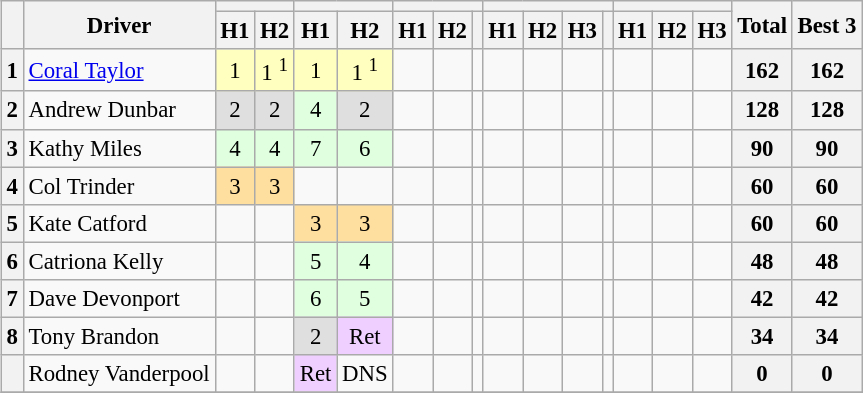<table>
<tr>
<td valign="top"><br><table class="wikitable" style="font-size: 95%; text-align: center;">
<tr>
<th rowspan=2></th>
<th rowspan=2>Driver</th>
<th colspan=2></th>
<th colspan=2></th>
<th colspan=3></th>
<th colspan=4></th>
<th colspan=3></th>
<th rowspan=2>Total</th>
<th rowspan=2>Best 3</th>
</tr>
<tr>
<th>H1</th>
<th>H2</th>
<th>H1</th>
<th>H2</th>
<th>H1</th>
<th>H2</th>
<th></th>
<th>H1</th>
<th>H2</th>
<th>H3</th>
<th></th>
<th>H1</th>
<th>H2</th>
<th>H3</th>
</tr>
<tr>
<th>1</th>
<td align=left> <a href='#'>Coral Taylor</a></td>
<td style="background:#ffffbf;">1</td>
<td style="background:#ffffbf;">1 <sup>1</sup></td>
<td style="background:#ffffbf;">1</td>
<td style="background:#ffffbf;">1 <sup>1</sup></td>
<td style="background:;"></td>
<td style="background:;"></td>
<td style="background:;"></td>
<td style="background:;"></td>
<td style="background:;"></td>
<td style="background:;"></td>
<td style="background:;"></td>
<td style="background:;"></td>
<td style="background:;"></td>
<td style="background:;"></td>
<th>162</th>
<th>162</th>
</tr>
<tr>
<th>2</th>
<td align=left> Andrew Dunbar</td>
<td style="background:#dfdfdf;">2</td>
<td style="background:#dfdfdf;">2</td>
<td style="background:#dfffdf;">4</td>
<td style="background:#dfdfdf;">2</td>
<td style="background:;"></td>
<td style="background:;"></td>
<td style="background:;"></td>
<td style="background:;"></td>
<td style="background:;"></td>
<td style="background:;"></td>
<td style="background:;"></td>
<td style="background:;"></td>
<td style="background:;"></td>
<td style="background:;"></td>
<th>128</th>
<th>128</th>
</tr>
<tr>
<th>3</th>
<td align=left> Kathy Miles</td>
<td style="background:#dfffdf;">4</td>
<td style="background:#dfffdf;">4</td>
<td style="background:#dfffdf;">7</td>
<td style="background:#dfffdf;">6</td>
<td style="background:;"></td>
<td style="background:;"></td>
<td style="background:;"></td>
<td style="background:;"></td>
<td style="background:;"></td>
<td style="background:;"></td>
<td style="background:;"></td>
<td style="background:;"></td>
<td style="background:;"></td>
<td style="background:;"></td>
<th>90</th>
<th>90</th>
</tr>
<tr>
<th>4</th>
<td align=left> Col Trinder</td>
<td style="background:#ffdf9f;">3</td>
<td style="background:#ffdf9f;">3</td>
<td style="background:;"></td>
<td style="background:;"></td>
<td style="background:;"></td>
<td style="background:;"></td>
<td style="background:;"></td>
<td style="background:;"></td>
<td style="background:;"></td>
<td style="background:;"></td>
<td style="background:;"></td>
<td style="background:;"></td>
<td style="background:;"></td>
<td style="background:;"></td>
<th>60</th>
<th>60</th>
</tr>
<tr>
<th>5</th>
<td align=left> Kate Catford</td>
<td style="background:;"></td>
<td style="background:;"></td>
<td style="background:#ffdf9f;">3</td>
<td style="background:#ffdf9f;">3</td>
<td style="background:;"></td>
<td style="background:;"></td>
<td style="background:;"></td>
<td style="background:;"></td>
<td style="background:;"></td>
<td style="background:;"></td>
<td style="background:;"></td>
<td style="background:;"></td>
<td style="background:;"></td>
<td style="background:;"></td>
<th>60</th>
<th>60</th>
</tr>
<tr>
<th>6</th>
<td align=left> Catriona Kelly</td>
<td style="background:;"></td>
<td style="background:;"></td>
<td style="background:#dfffdf;">5</td>
<td style="background:#dfffdf;">4</td>
<td style="background:;"></td>
<td style="background:;"></td>
<td style="background:;"></td>
<td style="background:;"></td>
<td style="background:;"></td>
<td style="background:;"></td>
<td style="background:;"></td>
<td style="background:;"></td>
<td style="background:;"></td>
<td style="background:;"></td>
<th>48</th>
<th>48</th>
</tr>
<tr>
<th>7</th>
<td align=left> Dave Devonport</td>
<td style="background:;"></td>
<td style="background:;"></td>
<td style="background:#dfffdf;">6</td>
<td style="background:#dfffdf;">5</td>
<td style="background:;"></td>
<td style="background:;"></td>
<td style="background:;"></td>
<td style="background:;"></td>
<td style="background:;"></td>
<td style="background:;"></td>
<td style="background:;"></td>
<td style="background:;"></td>
<td style="background:;"></td>
<td style="background:;"></td>
<th>42</th>
<th>42</th>
</tr>
<tr>
<th>8</th>
<td align=left> Tony Brandon</td>
<td style="background:;"></td>
<td style="background:;"></td>
<td style="background:#dfdfdf;">2</td>
<td style="background:#efcfff;">Ret</td>
<td style="background:;"></td>
<td style="background:;"></td>
<td style="background:;"></td>
<td style="background:;"></td>
<td style="background:;"></td>
<td style="background:;"></td>
<td style="background:;"></td>
<td style="background:;"></td>
<td style="background:;"></td>
<td style="background:;"></td>
<th>34</th>
<th>34</th>
</tr>
<tr>
<th></th>
<td align=left> Rodney Vanderpool</td>
<td style="background:;"></td>
<td style="background:;"></td>
<td style="background:#efcfff;">Ret</td>
<td style="background:;">DNS</td>
<td style="background:;"></td>
<td style="background:;"></td>
<td style="background:;"></td>
<td style="background:;"></td>
<td style="background:;"></td>
<td style="background:;"></td>
<td style="background:;"></td>
<td style="background:;"></td>
<td style="background:;"></td>
<td style="background:;"></td>
<th>0</th>
<th>0</th>
</tr>
<tr>
</tr>
</table>
</td>
<td><br></td>
</tr>
</table>
